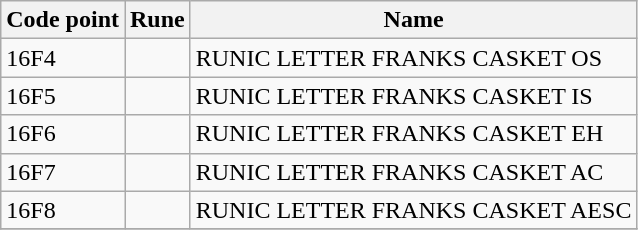<table class=wikitable>
<tr>
<th>Code point</th>
<th>Rune</th>
<th>Name</th>
</tr>
<tr>
<td>16F4</td>
<td></td>
<td>RUNIC LETTER FRANKS CASKET OS</td>
</tr>
<tr>
<td>16F5</td>
<td></td>
<td>RUNIC LETTER FRANKS CASKET IS</td>
</tr>
<tr>
<td>16F6</td>
<td></td>
<td>RUNIC LETTER FRANKS CASKET EH</td>
</tr>
<tr>
<td>16F7</td>
<td></td>
<td>RUNIC LETTER FRANKS CASKET AC</td>
</tr>
<tr>
<td>16F8</td>
<td></td>
<td>RUNIC LETTER FRANKS CASKET AESC</td>
</tr>
<tr>
</tr>
</table>
